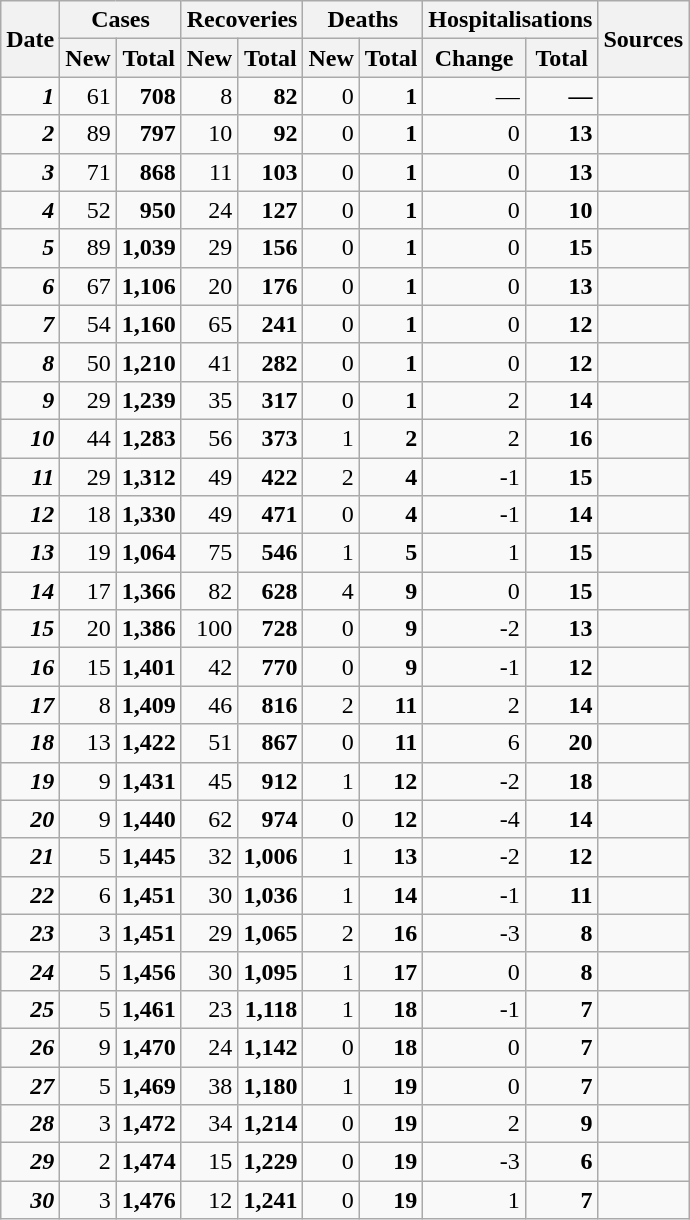<table class="wikitable sortable mw-collapsible mw-collapsed sticky-header-multi sort-under" style="text-align:right;">
<tr>
<th rowspan=2>Date</th>
<th colspan=2>Cases</th>
<th colspan=2>Recoveries</th>
<th colspan=2>Deaths</th>
<th colspan=2>Hospitalisations</th>
<th rowspan=2 class="unsortable">Sources</th>
</tr>
<tr>
<th>New</th>
<th>Total</th>
<th>New</th>
<th>Total</th>
<th>New</th>
<th>Total</th>
<th>Change</th>
<th>Total</th>
</tr>
<tr>
<td><strong><em>1</em></strong></td>
<td>61</td>
<td><strong>708</strong></td>
<td>8</td>
<td><strong>82</strong></td>
<td>0</td>
<td><strong>1</strong></td>
<td>—</td>
<td><strong>—</strong></td>
<td></td>
</tr>
<tr>
<td><strong><em>2</em></strong></td>
<td>89</td>
<td><strong>797</strong></td>
<td>10</td>
<td><strong>92</strong></td>
<td>0</td>
<td><strong>1</strong></td>
<td>0</td>
<td><strong>13</strong></td>
<td></td>
</tr>
<tr>
<td><strong><em>3</em></strong></td>
<td>71</td>
<td><strong>868</strong></td>
<td>11</td>
<td><strong>103</strong></td>
<td>0</td>
<td><strong>1</strong></td>
<td>0</td>
<td><strong>13</strong></td>
<td></td>
</tr>
<tr>
<td><strong><em>4</em></strong></td>
<td>52</td>
<td><strong>950</strong></td>
<td>24</td>
<td><strong>127</strong></td>
<td>0</td>
<td><strong>1</strong></td>
<td>0</td>
<td><strong>10</strong></td>
<td></td>
</tr>
<tr>
<td><strong><em>5</em></strong></td>
<td>89</td>
<td><strong>1,039</strong></td>
<td>29</td>
<td><strong>156</strong></td>
<td>0</td>
<td><strong>1</strong></td>
<td>0</td>
<td><strong>15</strong></td>
<td></td>
</tr>
<tr>
<td><strong><em>6</em></strong></td>
<td>67</td>
<td><strong>1,106</strong></td>
<td>20</td>
<td><strong>176</strong></td>
<td>0</td>
<td><strong>1</strong></td>
<td>0</td>
<td><strong>13</strong></td>
<td></td>
</tr>
<tr>
<td><strong><em>7</em></strong></td>
<td>54</td>
<td><strong>1,160</strong></td>
<td>65</td>
<td><strong>241</strong></td>
<td>0</td>
<td><strong>1</strong></td>
<td>0</td>
<td><strong>12</strong></td>
<td></td>
</tr>
<tr>
<td><strong><em>8</em></strong></td>
<td>50</td>
<td><strong>1,210</strong></td>
<td>41</td>
<td><strong>282</strong></td>
<td>0</td>
<td><strong>1</strong></td>
<td>0</td>
<td><strong>12</strong></td>
<td></td>
</tr>
<tr>
<td><strong><em>9</em></strong></td>
<td>29</td>
<td><strong>1,239</strong></td>
<td>35</td>
<td><strong>317</strong></td>
<td>0</td>
<td><strong>1</strong></td>
<td>2</td>
<td><strong>14</strong></td>
<td></td>
</tr>
<tr>
<td><strong><em>10</em></strong></td>
<td>44</td>
<td><strong>1,283</strong></td>
<td>56</td>
<td><strong>373</strong></td>
<td>1</td>
<td><strong>2</strong></td>
<td>2</td>
<td><strong>16</strong></td>
<td></td>
</tr>
<tr>
<td><strong><em>11</em></strong></td>
<td>29</td>
<td><strong>1,312</strong></td>
<td>49</td>
<td><strong>422</strong></td>
<td>2</td>
<td><strong>4</strong></td>
<td>-1</td>
<td><strong>15</strong></td>
<td></td>
</tr>
<tr>
<td><strong><em>12</em></strong></td>
<td>18</td>
<td><strong>1,330</strong></td>
<td>49</td>
<td><strong>471</strong></td>
<td>0</td>
<td><strong>4</strong></td>
<td>-1</td>
<td><strong>14</strong></td>
<td></td>
</tr>
<tr>
<td><strong><em>13</em></strong></td>
<td>19</td>
<td><strong>1,064</strong></td>
<td>75</td>
<td><strong>546</strong></td>
<td>1</td>
<td><strong>5</strong></td>
<td>1</td>
<td><strong>15</strong></td>
<td></td>
</tr>
<tr>
<td><strong><em>14</em></strong></td>
<td>17</td>
<td><strong>1,366</strong></td>
<td>82</td>
<td><strong>628</strong></td>
<td>4</td>
<td><strong>9</strong></td>
<td>0</td>
<td><strong>15</strong></td>
<td></td>
</tr>
<tr>
<td><strong><em>15</em></strong></td>
<td>20</td>
<td><strong>1,386</strong></td>
<td>100</td>
<td><strong>728</strong></td>
<td>0</td>
<td><strong>9</strong></td>
<td>-2</td>
<td><strong>13</strong></td>
<td></td>
</tr>
<tr>
<td><strong><em>16</em></strong></td>
<td>15</td>
<td><strong>1,401</strong></td>
<td>42</td>
<td><strong>770</strong></td>
<td>0</td>
<td><strong>9</strong></td>
<td>-1</td>
<td><strong>12</strong></td>
<td></td>
</tr>
<tr>
<td><strong><em>17</em></strong></td>
<td>8</td>
<td><strong>1,409</strong></td>
<td>46</td>
<td><strong>816</strong></td>
<td>2</td>
<td><strong>11</strong></td>
<td>2</td>
<td><strong>14</strong></td>
<td></td>
</tr>
<tr>
<td><strong><em>18</em></strong></td>
<td>13</td>
<td><strong>1,422</strong></td>
<td>51</td>
<td><strong>867</strong></td>
<td>0</td>
<td><strong>11</strong></td>
<td>6</td>
<td><strong>20 </strong></td>
<td></td>
</tr>
<tr>
<td><strong><em>19</em></strong></td>
<td>9</td>
<td><strong>1,431</strong></td>
<td>45</td>
<td><strong>912</strong></td>
<td>1</td>
<td><strong>12</strong></td>
<td>-2</td>
<td><strong>18</strong></td>
<td></td>
</tr>
<tr>
<td><strong><em>20</em></strong></td>
<td>9</td>
<td><strong>1,440</strong></td>
<td>62</td>
<td><strong>974</strong></td>
<td>0</td>
<td><strong>12</strong></td>
<td>-4</td>
<td><strong>14</strong></td>
<td></td>
</tr>
<tr>
<td><strong><em>21</em></strong></td>
<td>5</td>
<td><strong>1,445</strong></td>
<td>32</td>
<td><strong>1,006</strong></td>
<td>1</td>
<td><strong>13</strong></td>
<td>-2</td>
<td><strong>12</strong></td>
<td></td>
</tr>
<tr>
<td><strong><em>22</em></strong></td>
<td>6</td>
<td><strong>1,451</strong></td>
<td>30</td>
<td><strong>1,036</strong></td>
<td>1</td>
<td><strong>14</strong></td>
<td>-1</td>
<td><strong>11</strong></td>
<td></td>
</tr>
<tr>
<td><strong><em>23</em></strong></td>
<td>3</td>
<td><strong>1,451</strong></td>
<td>29</td>
<td><strong>1,065</strong></td>
<td>2</td>
<td><strong>16</strong></td>
<td>-3</td>
<td><strong>8</strong></td>
<td></td>
</tr>
<tr>
<td><strong><em>24</em></strong></td>
<td>5</td>
<td><strong>1,456</strong></td>
<td>30</td>
<td><strong>1,095</strong></td>
<td>1</td>
<td><strong>17</strong></td>
<td>0</td>
<td><strong>8</strong></td>
<td></td>
</tr>
<tr>
<td><strong><em>25</em></strong></td>
<td>5</td>
<td><strong>1,461</strong></td>
<td>23</td>
<td><strong>1,118</strong></td>
<td>1</td>
<td><strong>18</strong></td>
<td>-1</td>
<td><strong>7</strong></td>
<td></td>
</tr>
<tr>
<td><strong><em>26</em></strong></td>
<td>9</td>
<td><strong>1,470</strong></td>
<td>24</td>
<td><strong>1,142</strong></td>
<td>0</td>
<td><strong>18</strong></td>
<td>0</td>
<td><strong>7</strong></td>
<td></td>
</tr>
<tr>
<td><strong><em>27</em></strong></td>
<td>5</td>
<td><strong>1,469</strong></td>
<td>38</td>
<td><strong>1,180</strong></td>
<td>1</td>
<td><strong>19</strong></td>
<td>0</td>
<td><strong>7</strong></td>
<td></td>
</tr>
<tr>
<td><strong><em>28</em></strong></td>
<td>3</td>
<td><strong>1,472</strong></td>
<td>34</td>
<td><strong>1,214</strong></td>
<td>0</td>
<td><strong>19</strong></td>
<td>2</td>
<td><strong>9</strong></td>
<td></td>
</tr>
<tr>
<td><strong><em>29</em></strong></td>
<td>2</td>
<td><strong>1,474</strong></td>
<td>15</td>
<td><strong>1,229</strong></td>
<td>0</td>
<td><strong>19</strong></td>
<td>-3</td>
<td><strong>6</strong></td>
<td></td>
</tr>
<tr>
<td><strong><em>30</em></strong></td>
<td>3</td>
<td><strong>1,476</strong></td>
<td>12</td>
<td><strong>1,241</strong></td>
<td>0</td>
<td><strong>19</strong></td>
<td>1</td>
<td><strong>7</strong></td>
<td></td>
</tr>
</table>
